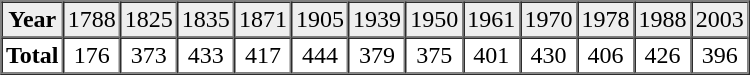<table border="1" cellpadding="2" cellspacing="0" width="500">
<tr bgcolor="#eeeeee" align="center">
<td><strong>Year</strong></td>
<td>1788</td>
<td>1825</td>
<td>1835</td>
<td>1871</td>
<td>1905</td>
<td>1939</td>
<td>1950</td>
<td>1961</td>
<td>1970</td>
<td>1978</td>
<td>1988</td>
<td>2003</td>
</tr>
<tr align="center">
<td><strong>Total</strong></td>
<td>176</td>
<td>373</td>
<td>433</td>
<td>417</td>
<td>444</td>
<td>379</td>
<td>375</td>
<td>401</td>
<td>430</td>
<td>406</td>
<td>426</td>
<td>396</td>
</tr>
</table>
